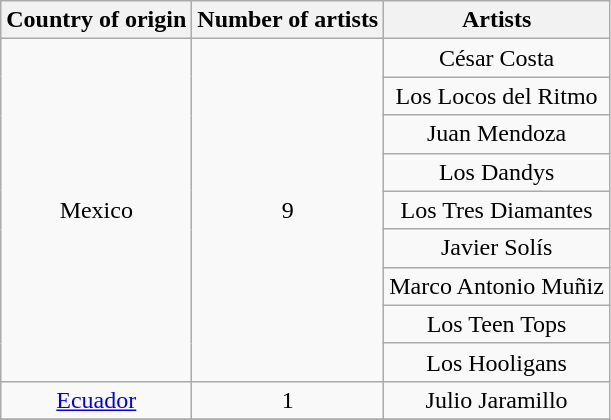<table class="wikitable">
<tr>
<th>Country of origin</th>
<th>Number of artists</th>
<th>Artists</th>
</tr>
<tr>
<td align="center" rowspan="9">Mexico</td>
<td align="center" rowspan="9">9</td>
<td align="center">César Costa</td>
</tr>
<tr>
<td align="center">Los Locos del Ritmo</td>
</tr>
<tr>
<td align="center">Juan Mendoza</td>
</tr>
<tr>
<td align="center">Los Dandys</td>
</tr>
<tr>
<td align="center">Los Tres Diamantes</td>
</tr>
<tr>
<td align="center">Javier Solís</td>
</tr>
<tr>
<td align="center">Marco Antonio Muñiz</td>
</tr>
<tr>
<td align="center">Los Teen Tops</td>
</tr>
<tr>
<td align="center">Los Hooligans</td>
</tr>
<tr>
<td align="center"><a href='#'>Ecuador</a></td>
<td align="center">1</td>
<td align="center">Julio Jaramillo</td>
</tr>
<tr>
</tr>
</table>
